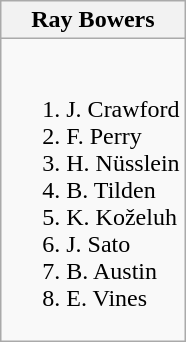<table class="wikitable">
<tr>
<th>Ray Bowers</th>
</tr>
<tr style="vertical-align: top;">
<td style="white-space: nowrap;"><br><ol><li> J. Crawford</li><li> F. Perry</li><li> H. Nüsslein</li><li> B. Tilden</li><li> K. Koželuh</li><li> J. Sato</li><li> B. Austin</li><li> E. Vines</li></ol></td>
</tr>
</table>
